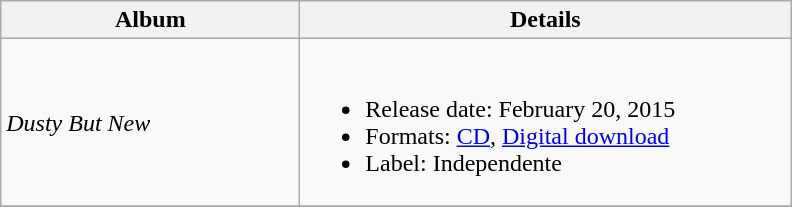<table class="wikitable">
<tr>
<th style="width:12em;">Album</th>
<th style="width:20em;">Details</th>
</tr>
<tr>
<td><em>Dusty But New</em></td>
<td><br><ul><li>Release date: February 20, 2015</li><li>Formats: <a href='#'>CD</a>, <a href='#'>Digital download</a></li><li>Label: Independente</li></ul></td>
</tr>
<tr>
</tr>
</table>
